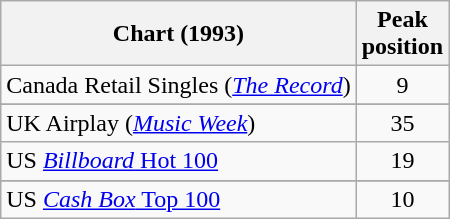<table class="wikitable sortable">
<tr>
<th>Chart (1993)</th>
<th>Peak<br>position</th>
</tr>
<tr>
<td>Canada Retail Singles (<em><a href='#'>The Record</a></em>)</td>
<td align="center">9</td>
</tr>
<tr>
</tr>
<tr>
</tr>
<tr>
</tr>
<tr>
</tr>
<tr>
<td>UK Airplay (<em><a href='#'>Music Week</a></em>)</td>
<td align="center">35</td>
</tr>
<tr>
<td>US <a href='#'><em>Billboard</em> Hot 100</a></td>
<td align="center">19</td>
</tr>
<tr>
</tr>
<tr>
</tr>
<tr>
<td>US <a href='#'><em>Cash Box</em> Top 100</a></td>
<td align="center">10</td>
</tr>
</table>
